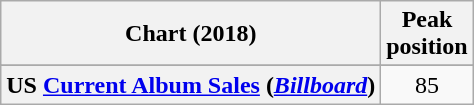<table class="wikitable sortable plainrowheaders" style="text-align:center">
<tr>
<th scope="col">Chart (2018)</th>
<th scope="col">Peak<br>position</th>
</tr>
<tr>
</tr>
<tr>
</tr>
<tr>
<th scope="row">US <a href='#'>Current Album Sales</a> (<em><a href='#'>Billboard</a></em>)</th>
<td>85</td>
</tr>
</table>
